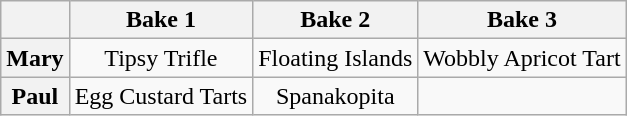<table class="wikitable" style="text-align:center;">
<tr>
<th scope="col"></th>
<th scope="col">Bake 1</th>
<th scope="col">Bake 2</th>
<th scope="col">Bake 3</th>
</tr>
<tr>
<th scope="row">Mary</th>
<td>Tipsy Trifle</td>
<td>Floating Islands</td>
<td>Wobbly Apricot Tart</td>
</tr>
<tr>
<th scope="row">Paul</th>
<td>Egg Custard Tarts</td>
<td>Spanakopita</td>
<td></td>
</tr>
</table>
